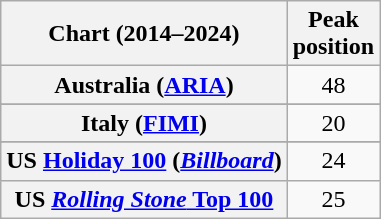<table class="wikitable sortable plainrowheaders" style="text-align:center">
<tr>
<th scope="col">Chart (2014–2024)</th>
<th scope="col">Peak<br>position</th>
</tr>
<tr>
<th scope="row">Australia (<a href='#'>ARIA</a>)</th>
<td>48</td>
</tr>
<tr>
</tr>
<tr>
<th scope="row">Italy (<a href='#'>FIMI</a>)</th>
<td>20</td>
</tr>
<tr>
</tr>
<tr>
</tr>
<tr>
<th scope="row">US <a href='#'>Holiday 100</a> (<em><a href='#'>Billboard</a></em>)</th>
<td>24</td>
</tr>
<tr>
<th scope="row">US <a href='#'><em>Rolling Stone</em> Top 100</a></th>
<td>25</td>
</tr>
</table>
